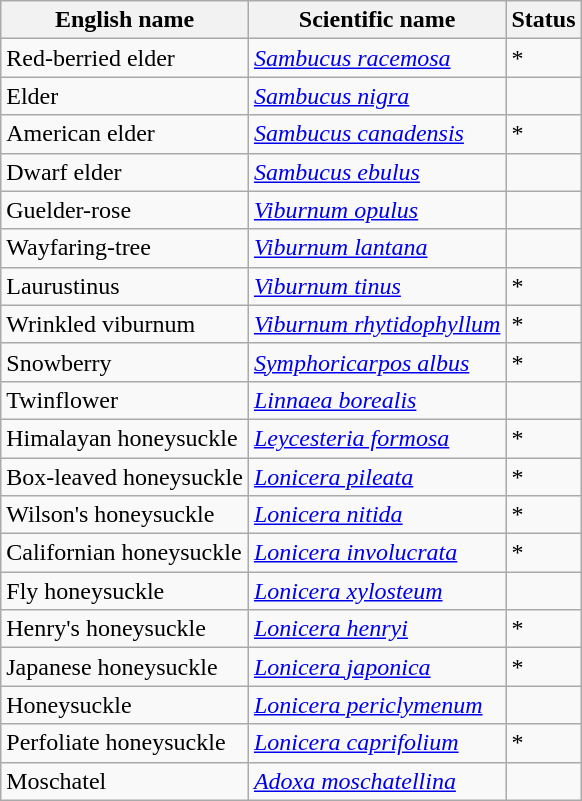<table class="wikitable" |>
<tr>
<th>English name</th>
<th>Scientific name</th>
<th>Status</th>
</tr>
<tr>
<td>Red-berried elder</td>
<td><em><a href='#'>Sambucus racemosa</a></em></td>
<td>*</td>
</tr>
<tr>
<td>Elder</td>
<td><em><a href='#'>Sambucus nigra</a></em></td>
<td></td>
</tr>
<tr>
<td>American elder</td>
<td><em><a href='#'>Sambucus canadensis</a></em></td>
<td>*</td>
</tr>
<tr>
<td>Dwarf elder</td>
<td><em><a href='#'>Sambucus ebulus</a></em></td>
<td></td>
</tr>
<tr>
<td>Guelder-rose</td>
<td><em><a href='#'>Viburnum opulus</a></em></td>
<td></td>
</tr>
<tr>
<td>Wayfaring-tree</td>
<td><em><a href='#'>Viburnum lantana</a></em></td>
<td></td>
</tr>
<tr>
<td>Laurustinus</td>
<td><em><a href='#'>Viburnum tinus</a></em></td>
<td>*</td>
</tr>
<tr>
<td>Wrinkled viburnum</td>
<td><em><a href='#'>Viburnum rhytidophyllum</a></em></td>
<td>*</td>
</tr>
<tr>
<td>Snowberry</td>
<td><em><a href='#'>Symphoricarpos albus</a></em></td>
<td>*</td>
</tr>
<tr>
<td>Twinflower</td>
<td><em><a href='#'>Linnaea borealis</a></em></td>
<td></td>
</tr>
<tr>
<td>Himalayan honeysuckle</td>
<td><em><a href='#'>Leycesteria formosa</a></em></td>
<td>*</td>
</tr>
<tr>
<td>Box-leaved honeysuckle</td>
<td><em><a href='#'>Lonicera pileata</a></em></td>
<td>*</td>
</tr>
<tr>
<td>Wilson's honeysuckle</td>
<td><em><a href='#'>Lonicera nitida</a></em></td>
<td>*</td>
</tr>
<tr>
<td>Californian honeysuckle</td>
<td><em><a href='#'>Lonicera involucrata</a></em></td>
<td>*</td>
</tr>
<tr>
<td>Fly honeysuckle</td>
<td><em><a href='#'>Lonicera xylosteum</a></em></td>
<td></td>
</tr>
<tr>
<td>Henry's honeysuckle</td>
<td><em><a href='#'>Lonicera henryi</a></em></td>
<td>*</td>
</tr>
<tr>
<td>Japanese honeysuckle</td>
<td><em><a href='#'>Lonicera japonica</a></em></td>
<td>*</td>
</tr>
<tr>
<td>Honeysuckle</td>
<td><em><a href='#'>Lonicera periclymenum</a></em></td>
<td></td>
</tr>
<tr>
<td>Perfoliate honeysuckle</td>
<td><em><a href='#'>Lonicera caprifolium</a></em></td>
<td>*</td>
</tr>
<tr>
<td>Moschatel</td>
<td><em><a href='#'>Adoxa moschatellina</a></em></td>
<td></td>
</tr>
</table>
